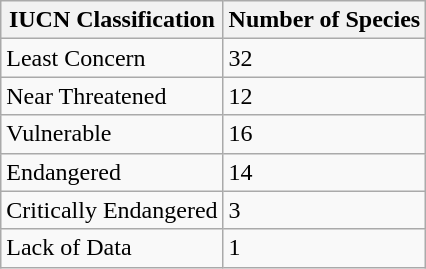<table class="wikitable">
<tr>
<th>IUCN Classification</th>
<th>Number of Species</th>
</tr>
<tr>
<td>Least Concern</td>
<td>32</td>
</tr>
<tr>
<td>Near Threatened</td>
<td>12</td>
</tr>
<tr>
<td>Vulnerable</td>
<td>16</td>
</tr>
<tr>
<td>Endangered</td>
<td>14</td>
</tr>
<tr>
<td>Critically Endangered</td>
<td>3</td>
</tr>
<tr>
<td>Lack of Data</td>
<td>1</td>
</tr>
</table>
